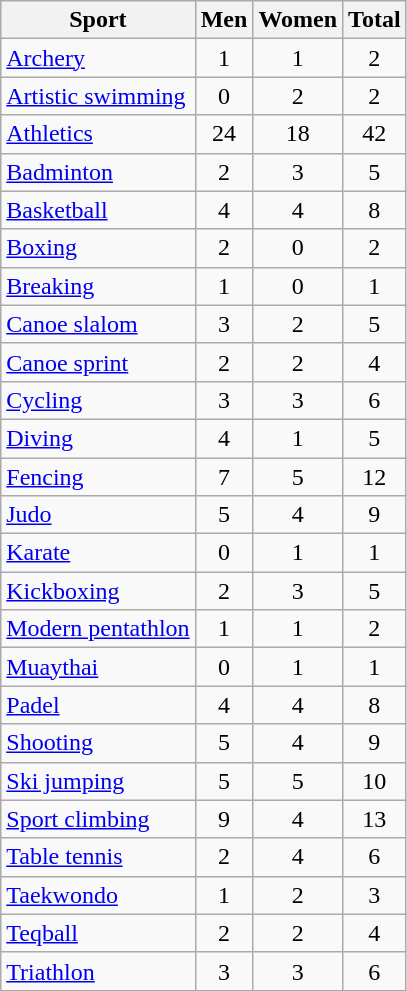<table class="wikitable" style="text-align:center">
<tr>
<th>Sport</th>
<th>Men</th>
<th>Women</th>
<th>Total</th>
</tr>
<tr>
<td align="left"><a href='#'>Archery</a></td>
<td>1</td>
<td>1</td>
<td>2</td>
</tr>
<tr>
<td align="left"><a href='#'>Artistic swimming</a></td>
<td>0</td>
<td>2</td>
<td>2</td>
</tr>
<tr>
<td align="left"><a href='#'>Athletics</a></td>
<td>24</td>
<td>18</td>
<td>42</td>
</tr>
<tr>
<td align="left"><a href='#'>Badminton</a></td>
<td>2</td>
<td>3</td>
<td>5</td>
</tr>
<tr>
<td align="left"><a href='#'>Basketball</a></td>
<td>4</td>
<td>4</td>
<td>8</td>
</tr>
<tr>
<td align="left"><a href='#'>Boxing</a></td>
<td>2</td>
<td>0</td>
<td>2</td>
</tr>
<tr>
<td align="left"><a href='#'>Breaking</a></td>
<td>1</td>
<td>0</td>
<td>1</td>
</tr>
<tr>
<td align="left"><a href='#'>Canoe slalom</a></td>
<td>3</td>
<td>2</td>
<td>5</td>
</tr>
<tr>
<td align="left"><a href='#'>Canoe sprint</a></td>
<td>2</td>
<td>2</td>
<td>4</td>
</tr>
<tr>
<td align="left"><a href='#'>Cycling</a></td>
<td>3</td>
<td>3</td>
<td>6</td>
</tr>
<tr>
<td align="left"><a href='#'>Diving</a></td>
<td>4</td>
<td>1</td>
<td>5</td>
</tr>
<tr>
<td align="left"><a href='#'>Fencing</a></td>
<td>7</td>
<td>5</td>
<td>12</td>
</tr>
<tr>
<td align="left"><a href='#'>Judo</a></td>
<td>5</td>
<td>4</td>
<td>9</td>
</tr>
<tr>
<td align="left"><a href='#'>Karate</a></td>
<td>0</td>
<td>1</td>
<td>1</td>
</tr>
<tr>
<td align="left"><a href='#'>Kickboxing</a></td>
<td>2</td>
<td>3</td>
<td>5</td>
</tr>
<tr>
<td align="left"><a href='#'>Modern pentathlon</a></td>
<td>1</td>
<td>1</td>
<td>2</td>
</tr>
<tr>
<td align="left"><a href='#'>Muaythai</a></td>
<td>0</td>
<td>1</td>
<td>1</td>
</tr>
<tr>
<td align="left"><a href='#'>Padel</a></td>
<td>4</td>
<td>4</td>
<td>8</td>
</tr>
<tr>
<td align="left"><a href='#'>Shooting</a></td>
<td>5</td>
<td>4</td>
<td>9</td>
</tr>
<tr>
<td align="left"><a href='#'>Ski jumping</a></td>
<td>5</td>
<td>5</td>
<td>10</td>
</tr>
<tr>
<td align="left"><a href='#'>Sport climbing</a></td>
<td>9</td>
<td>4</td>
<td>13</td>
</tr>
<tr>
<td align="left"><a href='#'>Table tennis</a></td>
<td>2</td>
<td>4</td>
<td>6</td>
</tr>
<tr>
<td align="left"><a href='#'>Taekwondo</a></td>
<td>1</td>
<td>2</td>
<td>3</td>
</tr>
<tr>
<td align="left"><a href='#'>Teqball</a></td>
<td>2</td>
<td>2</td>
<td>4</td>
</tr>
<tr>
<td align="left"><a href='#'>Triathlon</a></td>
<td>3</td>
<td>3</td>
<td>6</td>
</tr>
</table>
